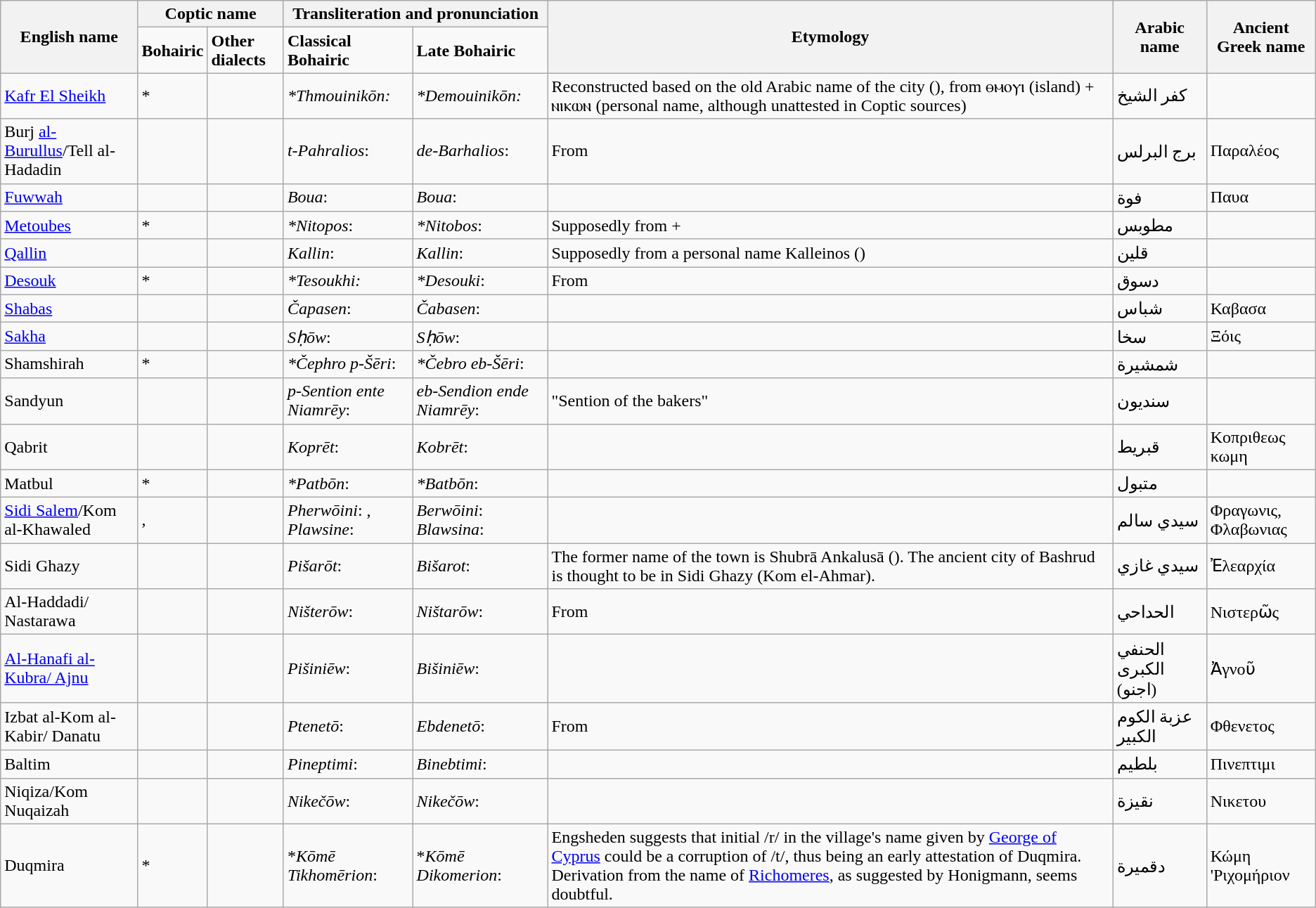<table class="wikitable">
<tr>
<th rowspan="2">English name</th>
<th colspan="2">Coptic name</th>
<th colspan="2">Transliteration and pronunciation</th>
<th rowspan="2">Etymology</th>
<th rowspan="2">Arabic name</th>
<th rowspan="2">Ancient Greek name</th>
</tr>
<tr>
<td><strong>Bohairic</strong></td>
<td><strong>Other dialects</strong></td>
<td><strong>Classical Bohairic</strong></td>
<td><strong>Late Bohairic</strong></td>
</tr>
<tr>
<td><a href='#'>Kafr El Sheikh</a></td>
<td>*</td>
<td></td>
<td><em>*Thmouinikōn:</em> </td>
<td><em>*Demouinikōn:</em> </td>
<td>Reconstructed based on the old Arabic name of the city (), from ⲑⲙⲟⲩⲓ (island) + ⲛⲓⲕⲱⲛ (personal name, although unattested in Coptic sources)</td>
<td>كفر الشيخ</td>
<td></td>
</tr>
<tr>
<td>Burj <a href='#'>al- Burullus</a>/Tell al-Hadadin</td>
<td></td>
<td></td>
<td><em>t-Pahralios</em>: </td>
<td><em>de-Barhalios</em>:<br></td>
<td>From </td>
<td>برج البرلس</td>
<td>Παραλέος</td>
</tr>
<tr>
<td><a href='#'>Fuwwah</a></td>
<td></td>
<td></td>
<td><em>Boua</em>: </td>
<td><em>Boua</em>: </td>
<td></td>
<td>فوة</td>
<td>Παυα</td>
</tr>
<tr>
<td><a href='#'>Metoubes</a></td>
<td>*</td>
<td></td>
<td><em>*Nitopos</em>: </td>
<td><em>*Nitobos</em>: </td>
<td>Supposedly from  + </td>
<td>مطوبس</td>
<td></td>
</tr>
<tr>
<td><a href='#'>Qallin</a></td>
<td></td>
<td></td>
<td><em>Kallin</em>: </td>
<td><em>Kallin</em>: </td>
<td>Supposedly from a personal name Kalleinos ()</td>
<td>قلين</td>
<td></td>
</tr>
<tr>
<td><a href='#'>Desouk</a></td>
<td>*</td>
<td></td>
<td><em>*Tesoukhi:</em> </td>
<td><em>*Desouki</em>: </td>
<td>From </td>
<td>دسوق</td>
<td></td>
</tr>
<tr>
<td><a href='#'>Shabas</a></td>
<td></td>
<td></td>
<td><em>Čapasen</em>: </td>
<td><em>Čabasen</em>: </td>
<td></td>
<td>شباس</td>
<td>Καβασα</td>
</tr>
<tr>
<td><a href='#'>Sakha</a></td>
<td></td>
<td></td>
<td><em>Sḥōw</em>: </td>
<td><em>Sḥōw</em>: </td>
<td></td>
<td>سخا</td>
<td>Ξόις</td>
</tr>
<tr>
<td>Shamshirah</td>
<td>*</td>
<td></td>
<td><em>*Čephro p-Šēri</em>: </td>
<td><em>*Čebro eb-Šēri</em>: </td>
<td></td>
<td>شمشيرة</td>
<td></td>
</tr>
<tr>
<td>Sandyun</td>
<td></td>
<td></td>
<td><em>p-Sention ente Niamrēy</em>: </td>
<td><em>eb-Sendion ende Niamrēy</em>: </td>
<td>"Sention of the bakers"</td>
<td>سنديون</td>
<td></td>
</tr>
<tr>
<td>Qabrit</td>
<td></td>
<td></td>
<td><em>Koprēt</em>: </td>
<td><em>Kobrēt</em>: </td>
<td></td>
<td>قبريط</td>
<td>Κοπριθεως κωμη</td>
</tr>
<tr>
<td>Matbul</td>
<td>*</td>
<td></td>
<td><em>*Patbōn</em>: </td>
<td><em>*Batbōn</em>: </td>
<td></td>
<td>متبول</td>
<td></td>
</tr>
<tr>
<td><a href='#'>Sidi Salem</a>/Kom al-Khawaled</td>
<td>, </td>
<td></td>
<td><em>Pherwōini</em>: , <em>Plawsine</em>: </td>
<td><em>Berwōini</em>: <br><em>Blawsina</em>: </td>
<td></td>
<td>سيدي سالم</td>
<td>Φραγωνις, Φλαβωνιας</td>
</tr>
<tr>
<td>Sidi Ghazy</td>
<td></td>
<td></td>
<td><em>Pišarōt</em>:<br></td>
<td><em>Bišarot</em>:<br></td>
<td>The former name of the town is Shubrā Ankalusā (). The ancient city of Bashrud is thought to be in Sidi Ghazy (Kom el-Ahmar).</td>
<td>سيدي غازي</td>
<td>Ἐλεαρχία</td>
</tr>
<tr>
<td>Al-Haddadi/ Nastarawa</td>
<td></td>
<td></td>
<td><em>Ništerōw</em>:<br></td>
<td><em>Ništarōw</em>:<br></td>
<td>From </td>
<td>الحداحي</td>
<td>Νιστερῶς</td>
</tr>
<tr>
<td><a href='#'>Al-Hanafi al-Kubra/ Ajnu</a></td>
<td></td>
<td></td>
<td><em>Pišiniēw</em>:<br></td>
<td><em>Bišiniēw</em>:<br></td>
<td></td>
<td>الحنفي الكبرى (اجنو)</td>
<td>Ἀγνοῦ</td>
</tr>
<tr>
<td>Izbat al-Kom al-Kabir/ Danatu</td>
<td></td>
<td></td>
<td><em>Ptenetō</em>:<br></td>
<td><em>Ebdenetō</em>: </td>
<td>From </td>
<td>عزبة الكوم الكبير</td>
<td>Φθενετος</td>
</tr>
<tr>
<td>Baltim</td>
<td></td>
<td></td>
<td><em>Pineptimi</em>: </td>
<td><em>Binebtimi</em>: </td>
<td></td>
<td>بلطيم</td>
<td>Πινεπτιμι</td>
</tr>
<tr>
<td>Niqiza/Kom Nuqaizah</td>
<td></td>
<td></td>
<td><em>Nikečōw</em>:<br></td>
<td><em>Nikečōw</em>:<br></td>
<td></td>
<td>نقيزة</td>
<td>Νικετου</td>
</tr>
<tr>
<td>Duqmira</td>
<td>*</td>
<td></td>
<td>*<em>Kōmē Tikhomērion</em>: </td>
<td>*<em>Kōmē Dikomerion</em>: </td>
<td>Engsheden suggests that initial /r/ in the village's name given by <a href='#'>George of Cyprus</a> could be a corruption of /t/, thus being an early attestation of Duqmira. Derivation from the name of <a href='#'>Richomeres</a>, as suggested by Honigmann, seems doubtful.</td>
<td>دقميرة</td>
<td>Κώμη 'Ριχομήριον</td>
</tr>
</table>
